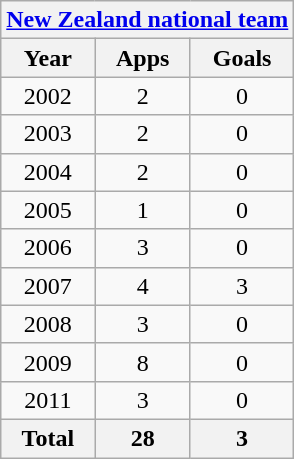<table class="wikitable" style="text-align:center">
<tr>
<th colspan=3><a href='#'>New Zealand national team</a></th>
</tr>
<tr>
<th>Year</th>
<th>Apps</th>
<th>Goals</th>
</tr>
<tr>
<td>2002</td>
<td>2</td>
<td>0</td>
</tr>
<tr>
<td>2003</td>
<td>2</td>
<td>0</td>
</tr>
<tr>
<td>2004</td>
<td>2</td>
<td>0</td>
</tr>
<tr>
<td>2005</td>
<td>1</td>
<td>0</td>
</tr>
<tr>
<td>2006</td>
<td>3</td>
<td>0</td>
</tr>
<tr>
<td>2007</td>
<td>4</td>
<td>3</td>
</tr>
<tr>
<td>2008</td>
<td>3</td>
<td>0</td>
</tr>
<tr>
<td>2009</td>
<td>8</td>
<td>0</td>
</tr>
<tr>
<td>2011</td>
<td>3</td>
<td>0</td>
</tr>
<tr>
<th>Total</th>
<th>28</th>
<th>3</th>
</tr>
</table>
